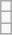<table class="wikitable">
<tr>
<td></td>
</tr>
<tr>
<td></td>
</tr>
<tr>
<td></td>
</tr>
</table>
